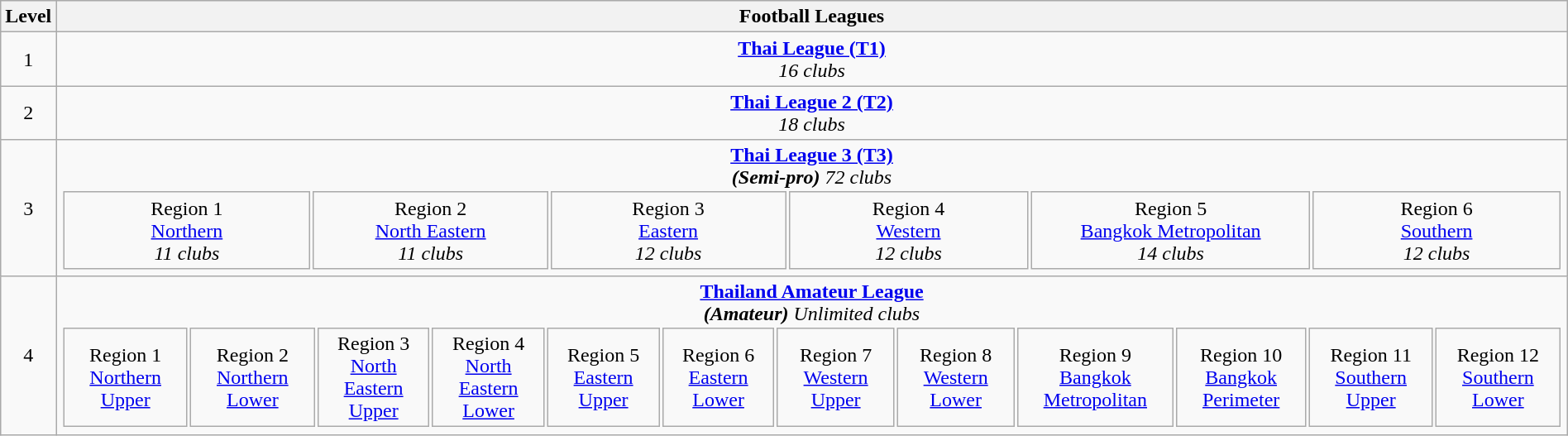<table class="wikitable" width="100%" style="text-align: center;">
<tr style="background:#efefef;">
<th>Level</th>
<th colspan=2>Football Leagues</th>
</tr>
<tr>
<td>1</td>
<td colspan=2><strong><a href='#'>Thai League (T1)</a></strong> <br><em>16 clubs</em></td>
</tr>
<tr>
<td>2</td>
<td colspan=2><strong><a href='#'>Thai League 2 (T2)</a></strong> <br><em>18 clubs</em></td>
</tr>
<tr>
<td>3</td>
<td colspan=2><strong><a href='#'>Thai League 3 (T3)</a></strong> <br><strong><em>(Semi-pro)</em></strong> <em>72 clubs</em><br><table border=0 width="100%" >
<tr>
<td colspan="2" width="4.6%" align="center">Region 1 <br> <a href='#'>Northern</a> <br><em>11 clubs</em></td>
<td colspan="2" width="4.6%" align="center">Region 2 <br> <a href='#'>North Eastern</a> <br><em>11 clubs</em></td>
<td colspan="2" width="4.6%" align="center">Region 3 <br> <a href='#'>Eastern</a> <br><em>12 clubs</em></td>
<td colspan="2" width="4.6%" align="center">Region 4 <br> <a href='#'>Western</a> <br><em>12 clubs</em></td>
<td colspan="2" width="4.6%" align="center">Region 5 <br> <a href='#'>Bangkok Metropolitan</a> <br><em>14 clubs</em></td>
<td colspan="2" width="4.6%" align="center">Region 6 <br> <a href='#'>Southern</a> <br><em>12 clubs</em></td>
</tr>
</table>
</td>
</tr>
<tr>
<td>4</td>
<td colspan=2><strong><a href='#'>Thailand Amateur League</a></strong> <br><strong><em>(Amateur)</em></strong> <em>Unlimited clubs</em><br><table border=0 width="100%" >
<tr>
<td colspan="2" width="4.6%" align="center">Region 1 <br> <a href='#'>Northern Upper</a></td>
<td colspan="2" width="4.6%" align="center">Region 2 <br> <a href='#'>Northern Lower</a></td>
<td colspan="2" width="4.6%" align="center">Region 3 <br> <a href='#'>North Eastern Upper</a></td>
<td colspan="2" width="4.6%" align="center">Region 4 <br> <a href='#'>North Eastern Lower</a></td>
<td colspan="2" width="4.6%" align="center">Region 5 <br> <a href='#'>Eastern Upper</a></td>
<td colspan="2" width="4.6%" align="center">Region 6 <br> <a href='#'>Eastern Lower</a></td>
<td colspan="2" width="4.6%" align="center">Region 7 <br> <a href='#'>Western Upper</a></td>
<td colspan="2" width="4.6%" align="center">Region 8 <br> <a href='#'>Western Lower</a></td>
<td colspan="2" width="4.6%" align="center">Region 9 <br> <a href='#'>Bangkok Metropolitan</a></td>
<td colspan="2" width="4.6%" align="center">Region 10 <br> <a href='#'>Bangkok Perimeter</a></td>
<td colspan="2" width="4.6%" align="center">Region 11 <br> <a href='#'>Southern Upper</a></td>
<td colspan="2" width="4.6%" align="center">Region 12 <br> <a href='#'>Southern Lower</a></td>
</tr>
</table>
</td>
</tr>
</table>
